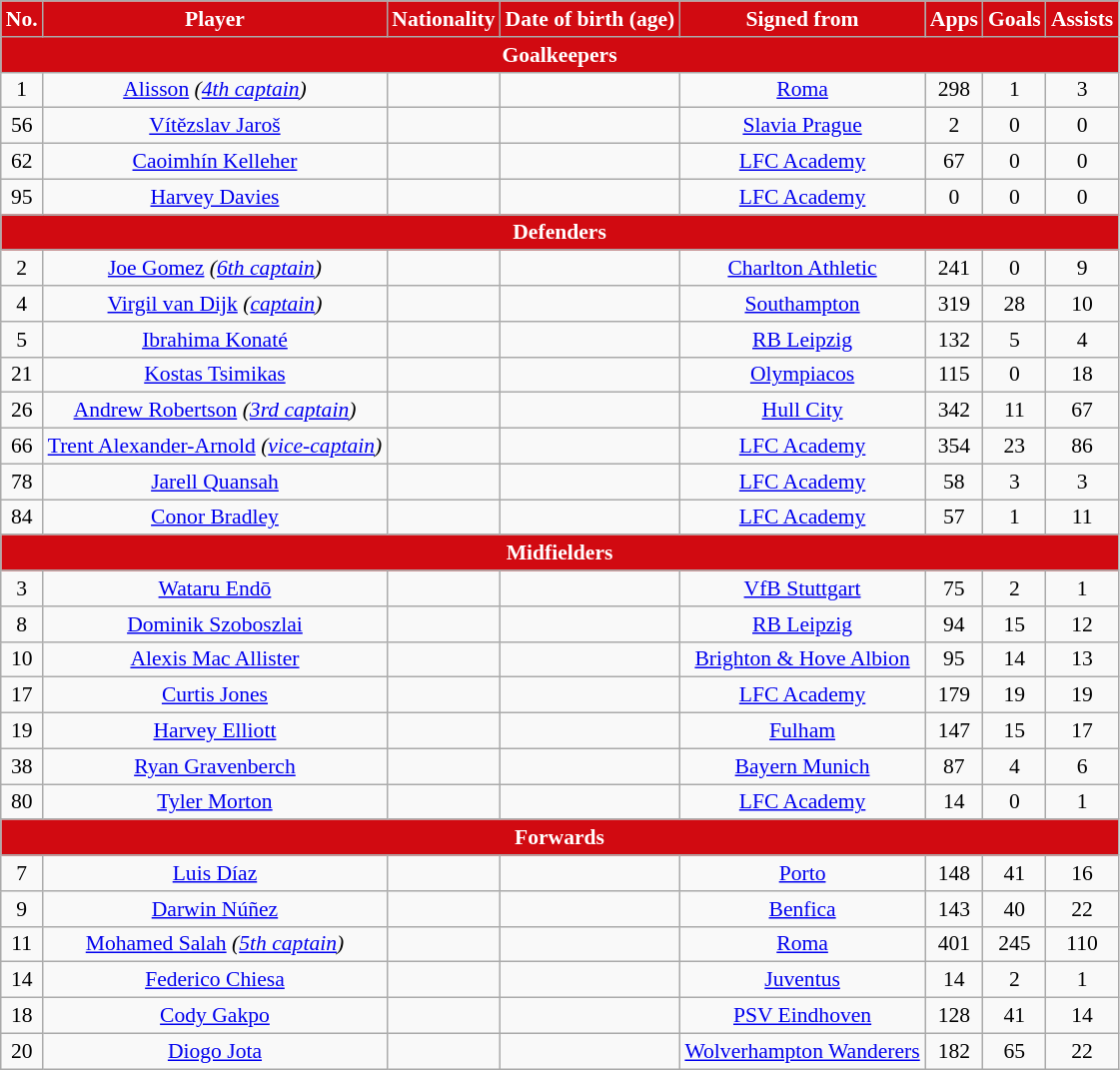<table class="wikitable sortable" style="text-align:center; font-size:90%; white-space:nowrap">
<tr>
<th style="background:#D10A11; color:white; text-align:center">No.</th>
<th style="background:#D10A11; color:white; text-align:center">Player</th>
<th style="background:#D10A11; color:white; text-align:center">Nationality</th>
<th style="background:#D10A11; color:white; text-align:center">Date of birth (age)</th>
<th style="background:#D10A11; color:white; text-align:center">Signed from</th>
<th style="background:#D10A11; color:white; text-align:center">Apps</th>
<th style="background:#D10A11; color:white; text-align:center">Goals</th>
<th style="background:#D10A11; color:white; text-align:center">Assists</th>
</tr>
<tr>
<th colspan="10" style="background:#D10A11; color:white; text-align:center">Goalkeepers</th>
</tr>
<tr>
<td>1</td>
<td><a href='#'>Alisson</a> <em>(<a href='#'>4th captain</a>)</em></td>
<td></td>
<td></td>
<td> <a href='#'>Roma</a></td>
<td>298</td>
<td>1</td>
<td>3</td>
</tr>
<tr>
<td>56</td>
<td><a href='#'>Vítězslav Jaroš</a></td>
<td></td>
<td></td>
<td> <a href='#'>Slavia Prague</a></td>
<td>2</td>
<td>0</td>
<td>0</td>
</tr>
<tr>
<td>62</td>
<td><a href='#'>Caoimhín Kelleher</a></td>
<td></td>
<td></td>
<td> <a href='#'>LFC Academy</a></td>
<td>67</td>
<td>0</td>
<td>0</td>
</tr>
<tr>
<td>95</td>
<td><a href='#'>Harvey Davies</a></td>
<td></td>
<td></td>
<td> <a href='#'>LFC Academy</a></td>
<td>0</td>
<td>0</td>
<td>0</td>
</tr>
<tr>
<th colspan="10" style="background:#D10A11; color:white; text-align:center">Defenders</th>
</tr>
<tr>
<td>2</td>
<td><a href='#'>Joe Gomez</a> <em>(<a href='#'>6th captain</a>)</em></td>
<td></td>
<td></td>
<td> <a href='#'>Charlton Athletic</a></td>
<td>241</td>
<td>0</td>
<td>9</td>
</tr>
<tr>
<td>4</td>
<td><a href='#'>Virgil van Dijk</a> <em>(<a href='#'>captain</a>)</em></td>
<td></td>
<td></td>
<td> <a href='#'>Southampton</a></td>
<td>319</td>
<td>28</td>
<td>10</td>
</tr>
<tr>
<td>5</td>
<td><a href='#'>Ibrahima Konaté</a></td>
<td></td>
<td></td>
<td> <a href='#'>RB Leipzig</a></td>
<td>132</td>
<td>5</td>
<td>4</td>
</tr>
<tr>
<td>21</td>
<td><a href='#'>Kostas Tsimikas</a></td>
<td></td>
<td></td>
<td> <a href='#'>Olympiacos</a></td>
<td>115</td>
<td>0</td>
<td>18</td>
</tr>
<tr>
<td>26</td>
<td><a href='#'>Andrew Robertson</a> <em>(<a href='#'>3rd captain</a>)</em></td>
<td></td>
<td></td>
<td> <a href='#'>Hull City</a></td>
<td>342</td>
<td>11</td>
<td>67</td>
</tr>
<tr>
<td>66</td>
<td><a href='#'>Trent Alexander-Arnold</a> <em>(<a href='#'>vice-captain</a>)</em></td>
<td></td>
<td></td>
<td> <a href='#'>LFC Academy</a></td>
<td>354</td>
<td>23</td>
<td>86</td>
</tr>
<tr>
<td>78</td>
<td><a href='#'>Jarell Quansah</a></td>
<td></td>
<td></td>
<td> <a href='#'>LFC Academy</a></td>
<td>58</td>
<td>3</td>
<td>3</td>
</tr>
<tr>
<td>84</td>
<td><a href='#'>Conor Bradley</a></td>
<td></td>
<td></td>
<td> <a href='#'>LFC Academy</a></td>
<td>57</td>
<td>1</td>
<td>11</td>
</tr>
<tr>
<th colspan="10" style="background:#D10A11; color:white; text-align:center">Midfielders</th>
</tr>
<tr>
<td>3</td>
<td><a href='#'>Wataru Endō</a></td>
<td></td>
<td></td>
<td> <a href='#'>VfB Stuttgart</a></td>
<td>75</td>
<td>2</td>
<td>1</td>
</tr>
<tr>
<td>8</td>
<td><a href='#'>Dominik Szoboszlai</a></td>
<td></td>
<td></td>
<td> <a href='#'>RB Leipzig</a></td>
<td>94</td>
<td>15</td>
<td>12</td>
</tr>
<tr>
<td>10</td>
<td><a href='#'>Alexis Mac Allister</a></td>
<td></td>
<td></td>
<td> <a href='#'>Brighton & Hove Albion</a></td>
<td>95</td>
<td>14</td>
<td>13</td>
</tr>
<tr>
<td>17</td>
<td><a href='#'>Curtis Jones</a></td>
<td></td>
<td></td>
<td> <a href='#'>LFC Academy</a></td>
<td>179</td>
<td>19</td>
<td>19</td>
</tr>
<tr>
<td>19</td>
<td><a href='#'>Harvey Elliott</a></td>
<td></td>
<td></td>
<td> <a href='#'>Fulham</a></td>
<td>147</td>
<td>15</td>
<td>17</td>
</tr>
<tr>
<td>38</td>
<td><a href='#'>Ryan Gravenberch</a></td>
<td></td>
<td></td>
<td> <a href='#'>Bayern Munich</a></td>
<td>87</td>
<td>4</td>
<td>6</td>
</tr>
<tr>
<td>80</td>
<td><a href='#'>Tyler Morton</a></td>
<td></td>
<td></td>
<td> <a href='#'>LFC Academy</a></td>
<td>14</td>
<td>0</td>
<td>1</td>
</tr>
<tr>
<th colspan="10" style="background:#D10A11; color:white; text-align:center">Forwards</th>
</tr>
<tr>
<td>7</td>
<td><a href='#'>Luis Díaz</a></td>
<td></td>
<td></td>
<td> <a href='#'>Porto</a></td>
<td>148</td>
<td>41</td>
<td>16</td>
</tr>
<tr>
<td>9</td>
<td><a href='#'>Darwin Núñez</a></td>
<td></td>
<td></td>
<td> <a href='#'>Benfica</a></td>
<td>143</td>
<td>40</td>
<td>22</td>
</tr>
<tr>
<td>11</td>
<td><a href='#'>Mohamed Salah</a> <em>(<a href='#'>5th captain</a>)</em></td>
<td></td>
<td></td>
<td> <a href='#'>Roma</a></td>
<td>401</td>
<td>245</td>
<td>110</td>
</tr>
<tr>
<td>14</td>
<td><a href='#'>Federico Chiesa</a></td>
<td></td>
<td></td>
<td> <a href='#'>Juventus</a></td>
<td>14</td>
<td>2</td>
<td>1</td>
</tr>
<tr>
<td>18</td>
<td><a href='#'>Cody Gakpo</a></td>
<td></td>
<td></td>
<td> <a href='#'>PSV Eindhoven</a></td>
<td>128</td>
<td>41</td>
<td>14</td>
</tr>
<tr>
<td>20</td>
<td><a href='#'>Diogo Jota</a></td>
<td></td>
<td></td>
<td> <a href='#'>Wolverhampton Wanderers</a></td>
<td>182</td>
<td>65</td>
<td>22</td>
</tr>
</table>
